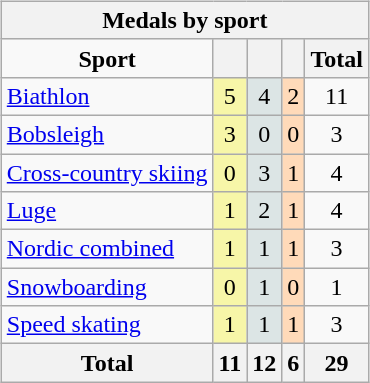<table>
<tr>
<td><br><table class="wikitable" style="float:right">
<tr>
<th colspan=5>Medals by sport</th>
</tr>
<tr align=center>
<td><strong>Sport</strong></td>
<th bgcolor=#f7f6a8></th>
<th bgcolor=#dce5e5></th>
<th bgcolor=#ffdab9></th>
<th>Total</th>
</tr>
<tr align=center>
<td align=left><a href='#'>Biathlon</a></td>
<td bgcolor=#f7f6a8>5</td>
<td bgcolor=#dce5e5>4</td>
<td bgcolor=#ffdab9>2</td>
<td>11</td>
</tr>
<tr align=center>
<td align=left><a href='#'>Bobsleigh</a></td>
<td bgcolor=#f7f6a8>3</td>
<td bgcolor=#dce5e5>0</td>
<td bgcolor=#ffdab9>0</td>
<td>3</td>
</tr>
<tr align=center>
<td align=left><a href='#'>Cross-country skiing</a></td>
<td bgcolor=#f7f6a8>0</td>
<td bgcolor=#dce5e5>3</td>
<td bgcolor=#ffdab9>1</td>
<td>4</td>
</tr>
<tr align=center>
<td align=left><a href='#'>Luge</a></td>
<td bgcolor=#f7f6a8>1</td>
<td bgcolor=#dce5e5>2</td>
<td bgcolor=#ffdab9>1</td>
<td>4</td>
</tr>
<tr align=center>
<td align=left><a href='#'>Nordic combined</a></td>
<td bgcolor=#f7f6a8>1</td>
<td bgcolor=#dce5e5>1</td>
<td bgcolor=#ffdab9>1</td>
<td>3</td>
</tr>
<tr align=center>
<td align=left><a href='#'>Snowboarding</a></td>
<td bgcolor=#f7f6a8>0</td>
<td bgcolor=#dce5e5>1</td>
<td bgcolor=#ffdab9>0</td>
<td>1</td>
</tr>
<tr align=center>
<td align=left><a href='#'>Speed skating</a></td>
<td bgcolor=#f7f6a8>1</td>
<td bgcolor=#dce5e5>1</td>
<td bgcolor=#ffdab9>1</td>
<td>3</td>
</tr>
<tr align=center>
<th bgcolor=#efefef>Total</th>
<th bgcolor=#f7f6a8>11</th>
<th bgcolor=#dce5e5>12</th>
<th bgcolor=#ffdab9>6</th>
<th>29</th>
</tr>
</table>
</td>
</tr>
</table>
